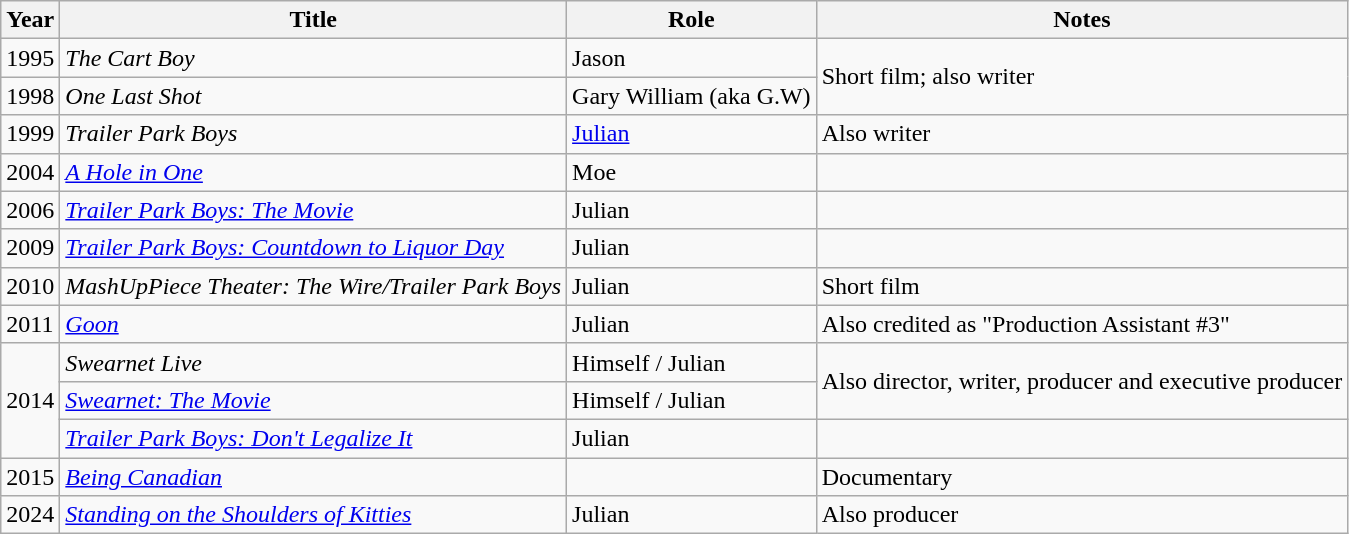<table class="wikitable sortable mw-collapsible">
<tr>
<th>Year</th>
<th>Title</th>
<th>Role</th>
<th class="unsortable">Notes</th>
</tr>
<tr>
<td>1995</td>
<td data-sort-value="Cart Boy, The"><em>The Cart Boy</em></td>
<td>Jason</td>
<td rowspan="2">Short film; also writer</td>
</tr>
<tr>
<td>1998</td>
<td><em>One Last Shot</em></td>
<td>Gary William (aka G.W)</td>
</tr>
<tr>
<td>1999</td>
<td><em>Trailer Park Boys</em></td>
<td><a href='#'>Julian</a></td>
<td>Also writer<br></td>
</tr>
<tr>
<td>2004</td>
<td data-sort-value="Hole in One, A"><em><a href='#'>A Hole in One</a></em></td>
<td>Moe</td>
<td></td>
</tr>
<tr>
<td>2006</td>
<td><em><a href='#'>Trailer Park Boys: The Movie</a></em></td>
<td>Julian</td>
<td></td>
</tr>
<tr>
<td>2009</td>
<td><em><a href='#'>Trailer Park Boys: Countdown to Liquor Day</a></em></td>
<td>Julian</td>
<td></td>
</tr>
<tr>
<td>2010</td>
<td><em>MashUpPiece Theater: The Wire/Trailer Park Boys</em></td>
<td>Julian</td>
<td>Short film</td>
</tr>
<tr>
<td>2011</td>
<td><em><a href='#'>Goon</a></em></td>
<td>Julian</td>
<td>Also credited as "Production Assistant #3"</td>
</tr>
<tr>
<td rowspan="3">2014</td>
<td><em>Swearnet Live</em></td>
<td>Himself / Julian</td>
<td rowspan="2">Also director, writer, producer and executive producer</td>
</tr>
<tr>
<td><em><a href='#'>Swearnet: The Movie</a></em></td>
<td>Himself / Julian</td>
</tr>
<tr>
<td><em><a href='#'>Trailer Park Boys: Don't Legalize It</a></em></td>
<td>Julian</td>
<td></td>
</tr>
<tr>
<td>2015</td>
<td><em><a href='#'>Being Canadian</a></em></td>
<td></td>
<td>Documentary</td>
</tr>
<tr>
<td>2024</td>
<td><em><a href='#'>Standing on the Shoulders of Kitties</a></em></td>
<td>Julian</td>
<td>Also producer</td>
</tr>
</table>
